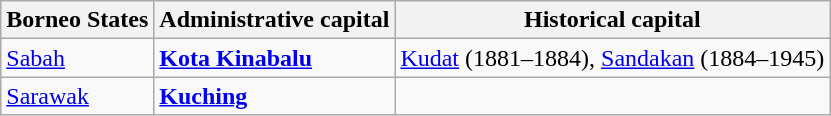<table class="wikitable">
<tr>
<th>Borneo States</th>
<th>Administrative capital</th>
<th>Historical capital</th>
</tr>
<tr>
<td> <a href='#'>Sabah</a></td>
<td><strong><a href='#'>Kota Kinabalu</a></strong></td>
<td><a href='#'>Kudat</a> (1881–1884), <a href='#'>Sandakan</a> (1884–1945)</td>
</tr>
<tr>
<td> <a href='#'>Sarawak</a></td>
<td><strong><a href='#'>Kuching</a></strong></td>
<td></td>
</tr>
</table>
